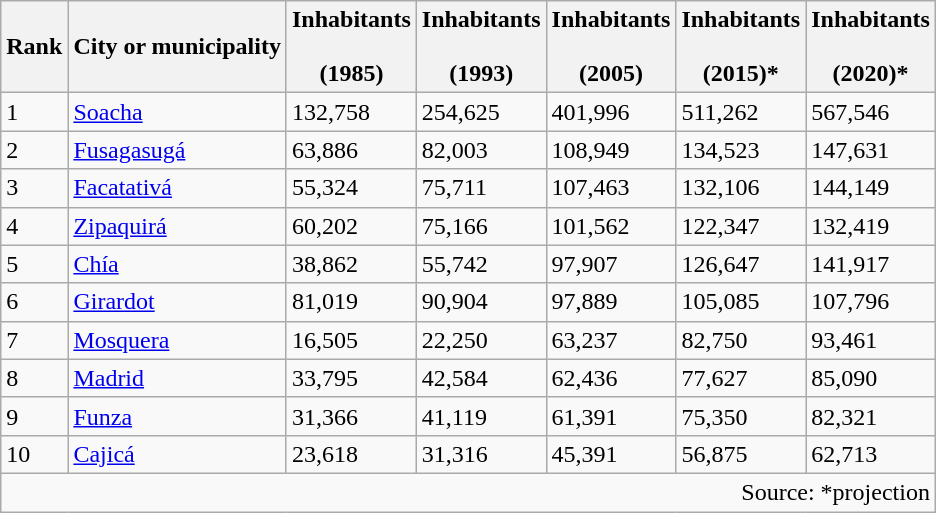<table class="wikitable sortable mw-collapsible">
<tr>
<th>Rank</th>
<th data-sort-type="number">City or municipality</th>
<th>Inhabitants<br><br>(1985)</th>
<th>Inhabitants<br><br>(1993)</th>
<th>Inhabitants<br><br>(2005)</th>
<th>Inhabitants<br><br>(2015)*</th>
<th>Inhabitants<br><br>(2020)*</th>
</tr>
<tr>
<td>1</td>
<td><a href='#'>Soacha</a></td>
<td>132,758</td>
<td>254,625</td>
<td>401,996</td>
<td>511,262</td>
<td>567,546</td>
</tr>
<tr>
<td>2</td>
<td><a href='#'>Fusagasugá</a></td>
<td>63,886</td>
<td>82,003</td>
<td>108,949</td>
<td>134,523</td>
<td>147,631</td>
</tr>
<tr>
<td>3</td>
<td><a href='#'>Facatativá</a></td>
<td>55,324</td>
<td>75,711</td>
<td>107,463</td>
<td>132,106</td>
<td>144,149</td>
</tr>
<tr>
<td>4</td>
<td><a href='#'>Zipaquirá</a></td>
<td>60,202</td>
<td>75,166</td>
<td>101,562</td>
<td>122,347</td>
<td>132,419</td>
</tr>
<tr>
<td>5</td>
<td><a href='#'>Chía</a></td>
<td>38,862</td>
<td>55,742</td>
<td>97,907</td>
<td>126,647</td>
<td>141,917</td>
</tr>
<tr>
<td>6</td>
<td><a href='#'>Girardot</a></td>
<td>81,019</td>
<td>90,904</td>
<td>97,889</td>
<td>105,085</td>
<td>107,796</td>
</tr>
<tr>
<td>7</td>
<td><a href='#'>Mosquera</a></td>
<td>16,505</td>
<td>22,250</td>
<td>63,237</td>
<td>82,750</td>
<td>93,461</td>
</tr>
<tr>
<td>8</td>
<td><a href='#'>Madrid</a></td>
<td>33,795</td>
<td>42,584</td>
<td>62,436</td>
<td>77,627</td>
<td>85,090</td>
</tr>
<tr>
<td>9</td>
<td><a href='#'>Funza</a></td>
<td>31,366</td>
<td>41,119</td>
<td>61,391</td>
<td>75,350</td>
<td>82,321</td>
</tr>
<tr>
<td>10</td>
<td><a href='#'>Cajicá</a></td>
<td>23,618</td>
<td>31,316</td>
<td>45,391</td>
<td>56,875</td>
<td>62,713</td>
</tr>
<tr class="sortbottom" style="text-align:right;">
<td colspan="7">Source:  *projection</td>
</tr>
</table>
